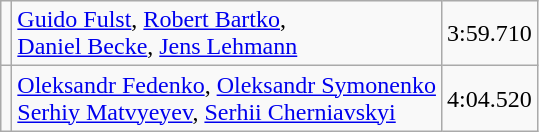<table class="wikitable" style="text-align:center;">
<tr>
<td align=left></td>
<td align=left><a href='#'>Guido Fulst</a>, <a href='#'>Robert Bartko</a>,<br><a href='#'>Daniel Becke</a>, <a href='#'>Jens Lehmann</a></td>
<td>3:59.710</td>
</tr>
<tr>
<td align=left></td>
<td align=left><a href='#'>Oleksandr Fedenko</a>, <a href='#'>Oleksandr Symonenko</a><br><a href='#'>Serhiy Matvyeyev</a>, <a href='#'>Serhii Cherniavskyi</a></td>
<td>4:04.520</td>
</tr>
</table>
